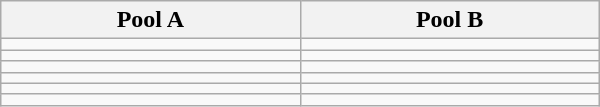<table class="wikitable" width=400>
<tr>
<th width=50%>Pool A</th>
<th width=50%>Pool B</th>
</tr>
<tr>
<td></td>
<td></td>
</tr>
<tr>
<td></td>
<td></td>
</tr>
<tr>
<td></td>
<td></td>
</tr>
<tr>
<td></td>
<td></td>
</tr>
<tr>
<td></td>
<td></td>
</tr>
<tr>
<td></td>
<td></td>
</tr>
</table>
